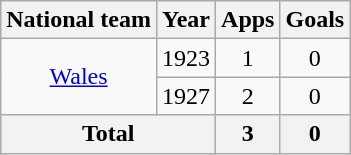<table class=wikitable style="text-align: center">
<tr>
<th>National team</th>
<th>Year</th>
<th>Apps</th>
<th>Goals</th>
</tr>
<tr>
<td rowspan=2><a href='#'>Wales</a></td>
<td>1923</td>
<td>1</td>
<td>0</td>
</tr>
<tr>
<td>1927</td>
<td>2</td>
<td>0</td>
</tr>
<tr>
<th colspan=2>Total</th>
<th>3</th>
<th>0</th>
</tr>
</table>
